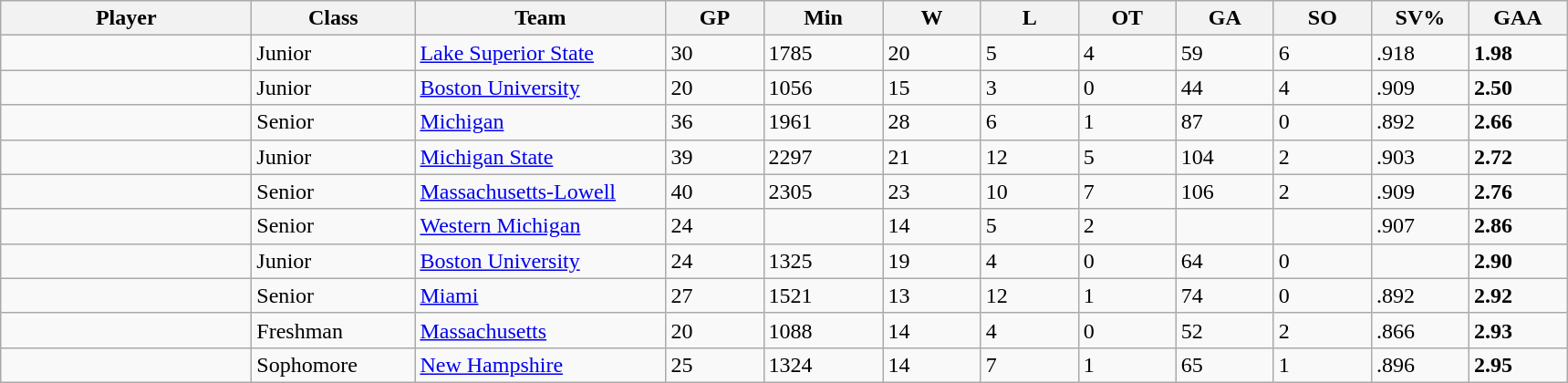<table class="wikitable sortable">
<tr>
<th style="width: 11em;">Player</th>
<th style="width: 7em;">Class</th>
<th style="width: 11em;">Team</th>
<th style="width: 4em;">GP</th>
<th style="width: 5em;">Min</th>
<th style="width: 4em;">W</th>
<th style="width: 4em;">L</th>
<th style="width: 4em;">OT</th>
<th style="width: 4em;">GA</th>
<th style="width: 4em;">SO</th>
<th style="width: 4em;">SV%</th>
<th style="width: 4em;">GAA</th>
</tr>
<tr>
<td></td>
<td>Junior</td>
<td><a href='#'>Lake Superior State</a></td>
<td>30</td>
<td>1785</td>
<td>20</td>
<td>5</td>
<td>4</td>
<td>59</td>
<td>6</td>
<td>.918</td>
<td><strong>1.98</strong></td>
</tr>
<tr>
<td></td>
<td>Junior</td>
<td><a href='#'>Boston University</a></td>
<td>20</td>
<td>1056</td>
<td>15</td>
<td>3</td>
<td>0</td>
<td>44</td>
<td>4</td>
<td>.909</td>
<td><strong>2.50</strong></td>
</tr>
<tr>
<td></td>
<td>Senior</td>
<td><a href='#'>Michigan</a></td>
<td>36</td>
<td>1961</td>
<td>28</td>
<td>6</td>
<td>1</td>
<td>87</td>
<td>0</td>
<td>.892</td>
<td><strong>2.66</strong></td>
</tr>
<tr>
<td></td>
<td>Junior</td>
<td><a href='#'>Michigan State</a></td>
<td>39</td>
<td>2297</td>
<td>21</td>
<td>12</td>
<td>5</td>
<td>104</td>
<td>2</td>
<td>.903</td>
<td><strong>2.72</strong></td>
</tr>
<tr>
<td></td>
<td>Senior</td>
<td><a href='#'>Massachusetts-Lowell</a></td>
<td>40</td>
<td>2305</td>
<td>23</td>
<td>10</td>
<td>7</td>
<td>106</td>
<td>2</td>
<td>.909</td>
<td><strong>2.76</strong></td>
</tr>
<tr>
<td></td>
<td>Senior</td>
<td><a href='#'>Western Michigan</a></td>
<td>24</td>
<td></td>
<td>14</td>
<td>5</td>
<td>2</td>
<td></td>
<td></td>
<td>.907</td>
<td><strong>2.86</strong></td>
</tr>
<tr>
<td></td>
<td>Junior</td>
<td><a href='#'>Boston University</a></td>
<td>24</td>
<td>1325</td>
<td>19</td>
<td>4</td>
<td>0</td>
<td>64</td>
<td>0</td>
<td></td>
<td><strong>2.90</strong></td>
</tr>
<tr>
<td></td>
<td>Senior</td>
<td><a href='#'>Miami</a></td>
<td>27</td>
<td>1521</td>
<td>13</td>
<td>12</td>
<td>1</td>
<td>74</td>
<td>0</td>
<td>.892</td>
<td><strong>2.92</strong></td>
</tr>
<tr>
<td></td>
<td>Freshman</td>
<td><a href='#'>Massachusetts</a></td>
<td>20</td>
<td>1088</td>
<td>14</td>
<td>4</td>
<td>0</td>
<td>52</td>
<td>2</td>
<td>.866</td>
<td><strong>2.93</strong></td>
</tr>
<tr>
<td></td>
<td>Sophomore</td>
<td><a href='#'>New Hampshire</a></td>
<td>25</td>
<td>1324</td>
<td>14</td>
<td>7</td>
<td>1</td>
<td>65</td>
<td>1</td>
<td>.896</td>
<td><strong>2.95</strong></td>
</tr>
</table>
